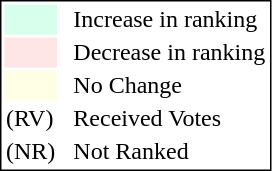<table style="border:1px solid black;">
<tr>
<td style="background:#D8FFEB; width:20px;"></td>
<td> </td>
<td>Increase in ranking</td>
</tr>
<tr>
<td style="background:#FFE6E6; width:20px;"></td>
<td> </td>
<td>Decrease in ranking</td>
</tr>
<tr>
<td style="background:#FFFFE6; width:20px;"></td>
<td> </td>
<td>No Change</td>
</tr>
<tr>
<td>(RV)</td>
<td> </td>
<td>Received Votes</td>
</tr>
<tr>
<td>(NR)</td>
<td> </td>
<td>Not Ranked</td>
</tr>
</table>
